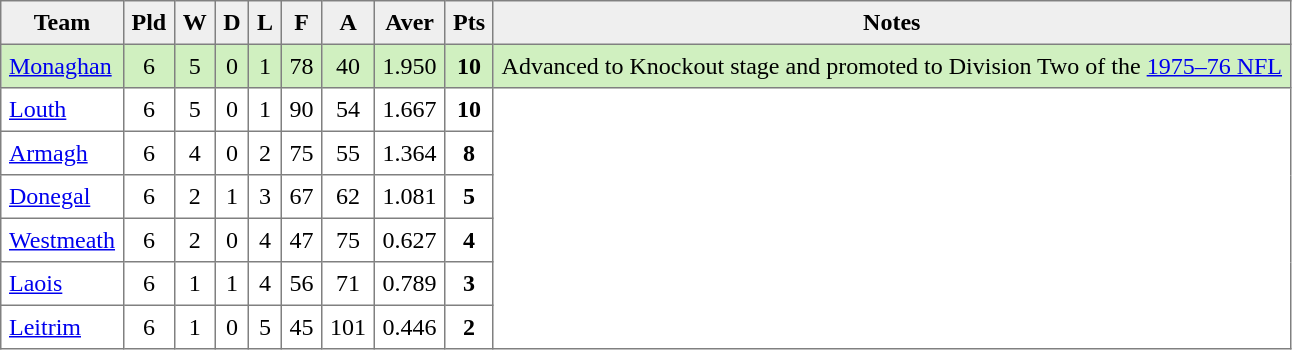<table style=border-collapse:collapse border=1 cellspacing=0 cellpadding=5>
<tr align=center bgcolor=#efefef>
<th>Team</th>
<th>Pld</th>
<th>W</th>
<th>D</th>
<th>L</th>
<th>F</th>
<th>A</th>
<th>Aver</th>
<th>Pts</th>
<th>Notes</th>
</tr>
<tr align=center style="background:#D0F0C0;">
<td style="text-align:left;"><a href='#'>Monaghan</a></td>
<td>6</td>
<td>5</td>
<td>0</td>
<td>1</td>
<td>78</td>
<td>40</td>
<td>1.950</td>
<td><strong>10</strong></td>
<td rowspan=1>Advanced to Knockout stage and promoted to Division Two of the <a href='#'>1975–76 NFL</a></td>
</tr>
<tr align=center style="background:#FFFFFF;">
<td style="text-align:left;"><a href='#'>Louth</a></td>
<td>6</td>
<td>5</td>
<td>0</td>
<td>1</td>
<td>90</td>
<td>54</td>
<td>1.667</td>
<td><strong>10</strong></td>
<td rowspan=6></td>
</tr>
<tr align=center style="background:#FFFFFF;">
<td style="text-align:left;"><a href='#'>Armagh</a></td>
<td>6</td>
<td>4</td>
<td>0</td>
<td>2</td>
<td>75</td>
<td>55</td>
<td>1.364</td>
<td><strong>8</strong></td>
</tr>
<tr align=center style="background:#FFFFFF;">
<td style="text-align:left;"><a href='#'>Donegal</a></td>
<td>6</td>
<td>2</td>
<td>1</td>
<td>3</td>
<td>67</td>
<td>62</td>
<td>1.081</td>
<td><strong>5</strong></td>
</tr>
<tr align=center style="background:#FFFFFF;">
<td style="text-align:left;"><a href='#'>Westmeath</a></td>
<td>6</td>
<td>2</td>
<td>0</td>
<td>4</td>
<td>47</td>
<td>75</td>
<td>0.627</td>
<td><strong>4</strong></td>
</tr>
<tr align=center style="background:#FFFFFF;">
<td style="text-align:left;"><a href='#'>Laois</a></td>
<td>6</td>
<td>1</td>
<td>1</td>
<td>4</td>
<td>56</td>
<td>71</td>
<td>0.789</td>
<td><strong>3</strong></td>
</tr>
<tr align=center style="background:#FFFFFF;">
<td style="text-align:left;"><a href='#'>Leitrim</a></td>
<td>6</td>
<td>1</td>
<td>0</td>
<td>5</td>
<td>45</td>
<td>101</td>
<td>0.446</td>
<td><strong>2</strong></td>
</tr>
</table>
